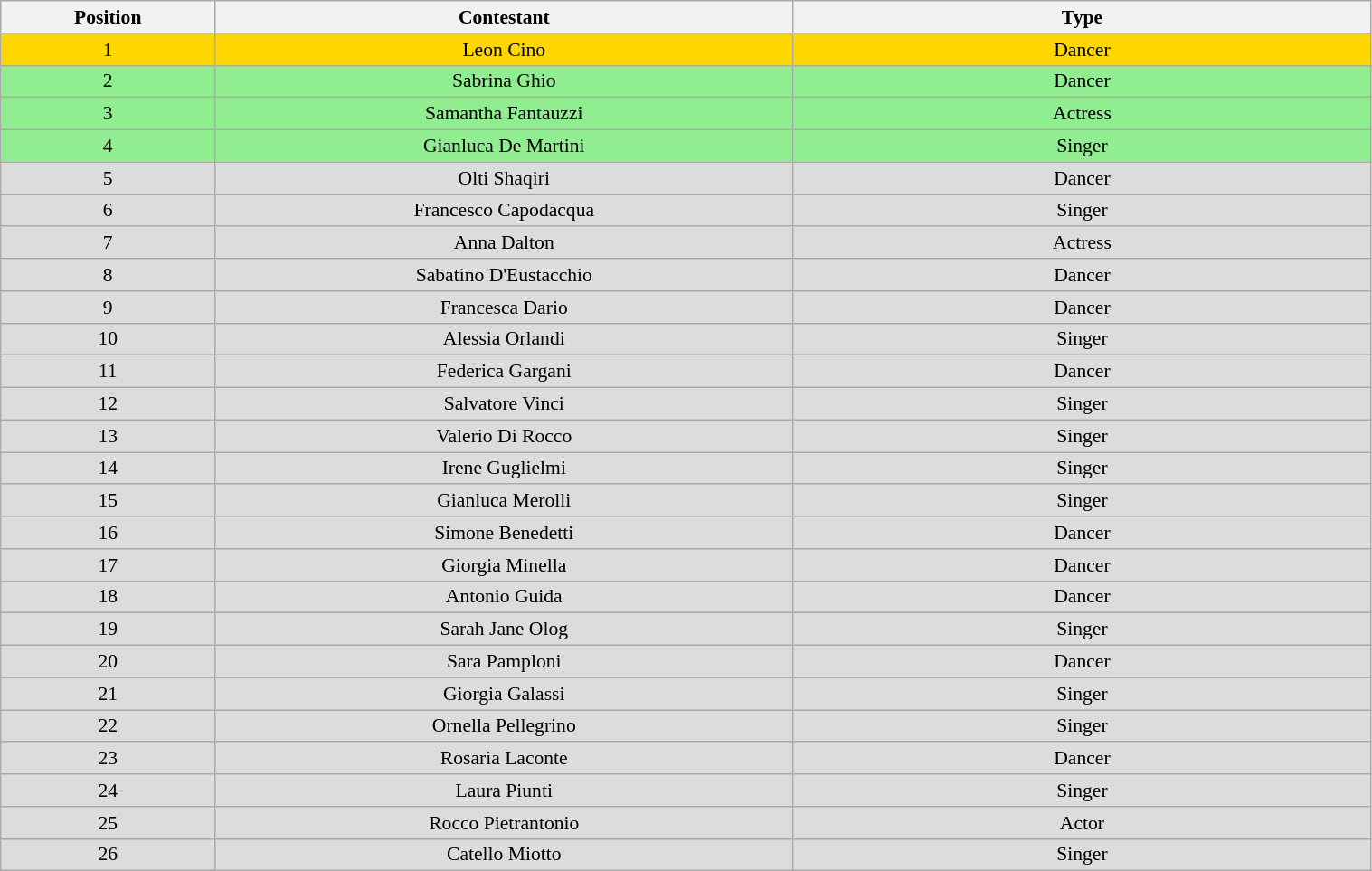<table class="wikitable" style="text-align:center; font-size:90%; border-collapse:collapse;" width=80%>
<tr>
<th width=4%>Position</th>
<th width="12%" align="center">Contestant</th>
<th width=12%>Type</th>
</tr>
<tr>
<td style="color:black; background:gold;">1</td>
<td style="color:black; background:gold;">Leon Cino</td>
<td style="color:black; background:gold;">Dancer</td>
</tr>
<tr>
<td style="color:black; background:LightGreen;">2</td>
<td style="color:black; background:LightGreen;">Sabrina Ghio</td>
<td style="color:black; background:LightGreen;">Dancer</td>
</tr>
<tr>
<td style="color:black; background:LightGreen;">3</td>
<td style="color:black; background:LightGreen;">Samantha Fantauzzi</td>
<td style="color:black; background:LightGreen;">Actress</td>
</tr>
<tr>
<td style="color:black; background:LightGreen;">4</td>
<td style="color:black; background:LightGreen;">Gianluca De Martini</td>
<td style="color:black; background:LightGreen;">Singer</td>
</tr>
<tr>
<td style="background:#DCDCDC;">5</td>
<td style="background:#DCDCDC;">Olti Shaqiri</td>
<td style="background:#DCDCDC;">Dancer</td>
</tr>
<tr>
<td style="background:#DCDCDC;">6</td>
<td style="background:#DCDCDC;">Francesco Capodacqua</td>
<td style="background:#DCDCDC;">Singer</td>
</tr>
<tr>
<td style="background:#DCDCDC;">7</td>
<td style="background:#DCDCDC;">Anna Dalton</td>
<td style="background:#DCDCDC;">Actress</td>
</tr>
<tr>
<td style="background:#DCDCDC;">8</td>
<td style="background:#DCDCDC;">Sabatino D'Eustacchio</td>
<td style="background:#DCDCDC;">Dancer</td>
</tr>
<tr>
<td style="background:#DCDCDC;">9</td>
<td style="background:#DCDCDC;">Francesca Dario</td>
<td style="background:#DCDCDC;">Dancer</td>
</tr>
<tr>
<td style="background:#DCDCDC;">10</td>
<td style="background:#DCDCDC;">Alessia Orlandi</td>
<td style="background:#DCDCDC;">Singer</td>
</tr>
<tr>
<td style="background:#DCDCDC;">11</td>
<td style="background:#DCDCDC;">Federica Gargani</td>
<td style="background:#DCDCDC;">Dancer</td>
</tr>
<tr>
<td style="background:#DCDCDC;">12</td>
<td style="background:#DCDCDC;">Salvatore Vinci</td>
<td style="background:#DCDCDC;">Singer</td>
</tr>
<tr>
<td style="background:#DCDCDC;">13</td>
<td style="background:#DCDCDC;">Valerio Di Rocco</td>
<td style="background:#DCDCDC;">Singer</td>
</tr>
<tr>
<td style="background:#DCDCDC;">14</td>
<td style="background:#DCDCDC;">Irene Guglielmi</td>
<td style="background:#DCDCDC;">Singer</td>
</tr>
<tr>
<td style="background:#DCDCDC;">15</td>
<td style="background:#DCDCDC;">Gianluca Merolli</td>
<td style="background:#DCDCDC;">Singer</td>
</tr>
<tr>
<td style="background:#DCDCDC;">16</td>
<td style="background:#DCDCDC;">Simone Benedetti</td>
<td style="background:#DCDCDC;">Dancer</td>
</tr>
<tr>
<td style="background:#DCDCDC;">17</td>
<td style="background:#DCDCDC;">Giorgia Minella</td>
<td style="background:#DCDCDC;">Dancer</td>
</tr>
<tr>
<td style="background:#DCDCDC;">18</td>
<td style="background:#DCDCDC;">Antonio Guida</td>
<td style="background:#DCDCDC;">Dancer</td>
</tr>
<tr>
<td style="background:#DCDCDC;">19</td>
<td style="background:#DCDCDC;">Sarah Jane Olog</td>
<td style="background:#DCDCDC;">Singer</td>
</tr>
<tr>
<td style="background:#DCDCDC;">20</td>
<td style="background:#DCDCDC;">Sara Pamploni</td>
<td style="background:#DCDCDC;">Dancer</td>
</tr>
<tr>
<td style="background:#DCDCDC;">21</td>
<td style="background:#DCDCDC;">Giorgia Galassi</td>
<td style="background:#DCDCDC;">Singer</td>
</tr>
<tr>
<td style="background:#DCDCDC;">22</td>
<td style="background:#DCDCDC;">Ornella Pellegrino</td>
<td style="background:#DCDCDC;">Singer</td>
</tr>
<tr>
<td style="background:#DCDCDC;">23</td>
<td style="background:#DCDCDC;">Rosaria Laconte</td>
<td style="background:#DCDCDC;">Dancer</td>
</tr>
<tr>
<td style="background:#DCDCDC;">24</td>
<td style="background:#DCDCDC;">Laura Piunti</td>
<td style="background:#DCDCDC;">Singer</td>
</tr>
<tr>
<td style="background:#DCDCDC;">25</td>
<td style="background:#DCDCDC;">Rocco Pietrantonio</td>
<td style="background:#DCDCDC;">Actor</td>
</tr>
<tr>
<td style="background:#DCDCDC;">26</td>
<td style="background:#DCDCDC;">Catello Miotto</td>
<td style="background:#DCDCDC;">Singer</td>
</tr>
</table>
